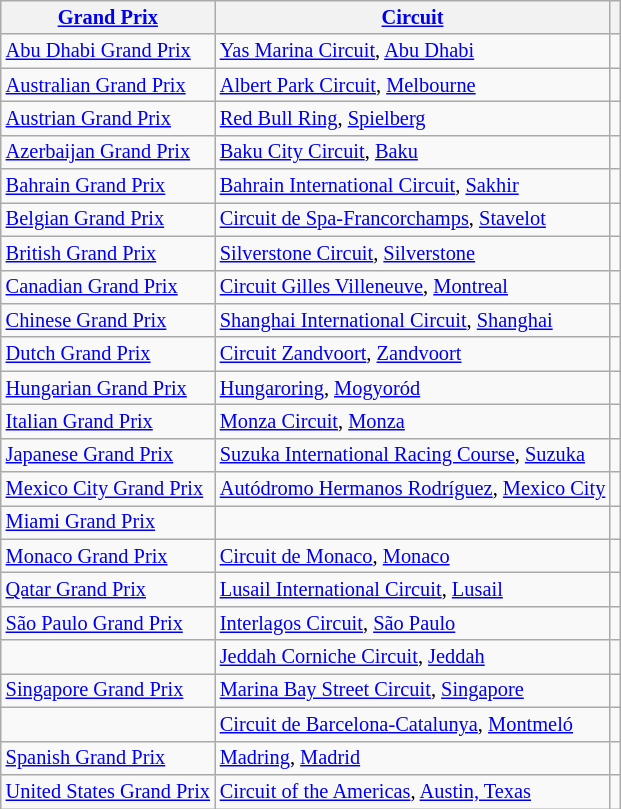<table class="sortable wikitable" style="font-size: 85%;">
<tr>
<th><a href='#'>Grand Prix</a></th>
<th><a href='#'>Circuit</a></th>
<th class="unsortable"></th>
</tr>
<tr>
<td><a href='#'>Abu Dhabi Grand Prix</a></td>
<td> <a href='#'>Yas Marina Circuit</a>, <a href='#'>Abu Dhabi</a></td>
<td align="center"></td>
</tr>
<tr>
<td><a href='#'>Australian Grand Prix</a></td>
<td> <a href='#'>Albert Park Circuit</a>, <a href='#'>Melbourne</a></td>
<td align="center"></td>
</tr>
<tr>
<td><a href='#'>Austrian Grand Prix</a></td>
<td> <a href='#'>Red Bull Ring</a>, <a href='#'>Spielberg</a></td>
<td align="center"></td>
</tr>
<tr>
<td><a href='#'>Azerbaijan Grand Prix</a></td>
<td> <a href='#'>Baku City Circuit</a>, <a href='#'>Baku</a></td>
<td align="center"></td>
</tr>
<tr>
<td><a href='#'>Bahrain Grand Prix</a></td>
<td> <a href='#'>Bahrain International Circuit</a>, <a href='#'>Sakhir</a></td>
<td align="center"></td>
</tr>
<tr>
<td><a href='#'>Belgian Grand Prix</a></td>
<td> <a href='#'>Circuit de Spa-Francorchamps</a>, <a href='#'>Stavelot</a></td>
<td align="center"></td>
</tr>
<tr>
<td><a href='#'>British Grand Prix</a></td>
<td> <a href='#'>Silverstone Circuit</a>, <a href='#'>Silverstone</a></td>
<td align="center"></td>
</tr>
<tr>
<td><a href='#'>Canadian Grand Prix</a></td>
<td> <a href='#'>Circuit Gilles Villeneuve</a>, <a href='#'>Montreal</a></td>
<td align="center"></td>
</tr>
<tr>
<td><a href='#'>Chinese Grand Prix</a></td>
<td> <a href='#'>Shanghai International Circuit</a>, <a href='#'>Shanghai</a></td>
<td align="center"></td>
</tr>
<tr>
<td><a href='#'>Dutch Grand Prix</a></td>
<td> <a href='#'>Circuit Zandvoort</a>, <a href='#'>Zandvoort</a></td>
<td align="center"></td>
</tr>
<tr>
<td><a href='#'>Hungarian Grand Prix</a></td>
<td> <a href='#'>Hungaroring</a>, <a href='#'>Mogyoród</a></td>
<td align="center"></td>
</tr>
<tr>
<td><a href='#'>Italian Grand Prix</a></td>
<td> <a href='#'>Monza Circuit</a>, <a href='#'>Monza</a></td>
<td align="center"></td>
</tr>
<tr>
<td><a href='#'>Japanese Grand Prix</a></td>
<td> <a href='#'>Suzuka International Racing Course</a>, <a href='#'>Suzuka</a></td>
<td align="center"></td>
</tr>
<tr>
<td><a href='#'>Mexico City Grand Prix</a></td>
<td> <a href='#'>Autódromo Hermanos Rodríguez</a>, <a href='#'>Mexico City</a></td>
<td align="center"></td>
</tr>
<tr>
<td><a href='#'>Miami Grand Prix</a></td>
<td></td>
<td align="center"></td>
</tr>
<tr>
<td><a href='#'>Monaco Grand Prix</a></td>
<td> <a href='#'>Circuit de Monaco</a>, <a href='#'>Monaco</a></td>
<td align="center"></td>
</tr>
<tr>
<td><a href='#'>Qatar Grand Prix</a></td>
<td> <a href='#'>Lusail International Circuit</a>, <a href='#'>Lusail</a></td>
<td align="center"></td>
</tr>
<tr>
<td><a href='#'>São Paulo Grand Prix</a></td>
<td> <a href='#'>Interlagos Circuit</a>, <a href='#'>São Paulo</a></td>
<td align="center"></td>
</tr>
<tr>
<td></td>
<td> <a href='#'>Jeddah Corniche Circuit</a>, <a href='#'>Jeddah</a></td>
<td align="center"></td>
</tr>
<tr>
<td><a href='#'>Singapore Grand Prix</a></td>
<td> <a href='#'>Marina Bay Street Circuit</a>, <a href='#'>Singapore</a></td>
<td align="center"></td>
</tr>
<tr>
<td></td>
<td> <a href='#'>Circuit de Barcelona-Catalunya</a>, <a href='#'>Montmeló</a></td>
<td align="center"></td>
</tr>
<tr>
<td><a href='#'>Spanish Grand Prix</a></td>
<td>  <a href='#'>Madring</a>, <a href='#'>Madrid</a></td>
<td align="center"></td>
</tr>
<tr>
<td><a href='#'>United States Grand Prix</a></td>
<td> <a href='#'>Circuit of the Americas</a>, <a href='#'>Austin, Texas</a></td>
<td align="center"></td>
</tr>
</table>
